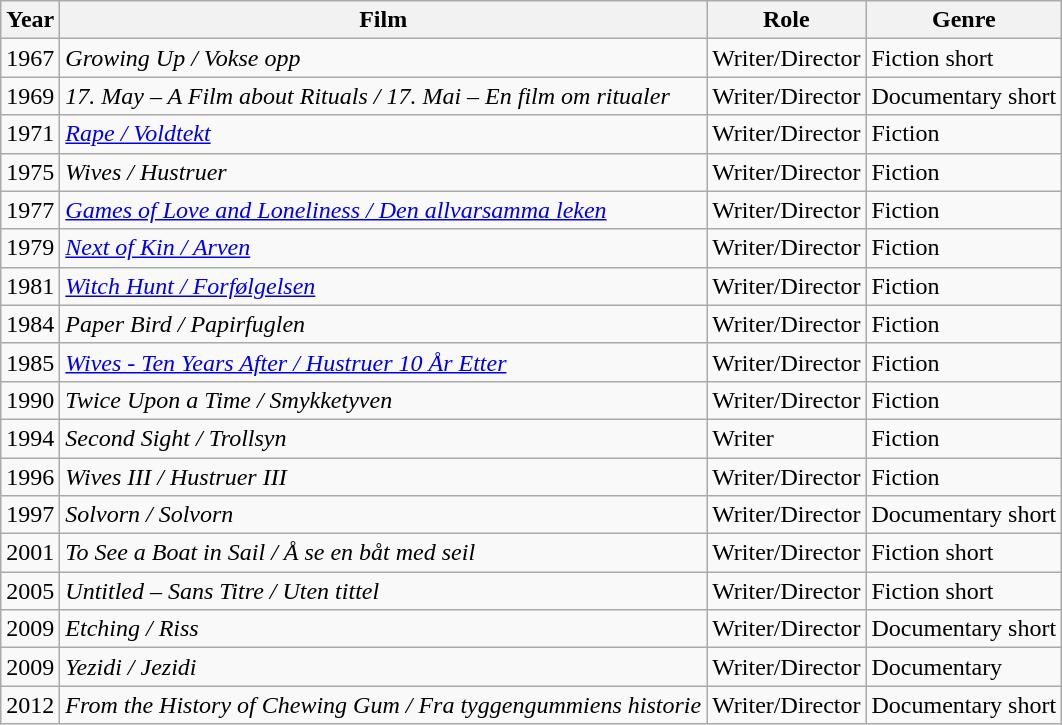<table class="wikitable">
<tr>
<th>Year</th>
<th>Film</th>
<th>Role</th>
<th>Genre</th>
</tr>
<tr>
<td>1967</td>
<td><em>Growing Up / Vokse opp</em></td>
<td>Writer/Director</td>
<td>Fiction short</td>
</tr>
<tr>
<td>1969</td>
<td><em>17. May – A Film about Rituals / 17. Mai – En film om ritualer</em></td>
<td>Writer/Director</td>
<td>Documentary short</td>
</tr>
<tr>
<td>1971</td>
<td><em><a href='#'>Rape / Voldtekt</a></em></td>
<td>Writer/Director</td>
<td>Fiction</td>
</tr>
<tr>
<td>1975</td>
<td><em>Wives / Hustruer</em></td>
<td>Writer/Director</td>
<td>Fiction</td>
</tr>
<tr>
<td>1977</td>
<td><a href='#'><em>Games of Love and Loneliness / Den allvarsamma leken</em></a></td>
<td>Writer/Director</td>
<td>Fiction</td>
</tr>
<tr>
<td>1979</td>
<td><em><a href='#'>Next of Kin / Arven</a></em></td>
<td>Writer/Director</td>
<td>Fiction</td>
</tr>
<tr>
<td>1981</td>
<td><em><a href='#'>Witch Hunt / Forfølgelsen</a></em></td>
<td>Writer/Director</td>
<td>Fiction</td>
</tr>
<tr>
<td>1984</td>
<td><em>Paper Bird / Papirfuglen</em></td>
<td>Writer/Director</td>
<td>Fiction</td>
</tr>
<tr>
<td>1985</td>
<td><em><a href='#'>Wives - Ten Years After / Hustruer 10 År Etter</a></em></td>
<td>Writer/Director</td>
<td>Fiction</td>
</tr>
<tr>
<td>1990</td>
<td><em>Twice Upon a Time / Smykketyven</em></td>
<td>Writer/Director</td>
<td>Fiction</td>
</tr>
<tr>
<td>1994</td>
<td><em>Second Sight / Trollsyn</em></td>
<td>Writer</td>
<td>Fiction</td>
</tr>
<tr>
<td>1996</td>
<td><em>Wives III / Hustruer III</em></td>
<td>Writer/Director</td>
<td>Fiction</td>
</tr>
<tr>
<td>1997</td>
<td><em>Solvorn / Solvorn</em></td>
<td>Writer/Director</td>
<td>Documentary short</td>
</tr>
<tr>
<td>2001</td>
<td><em>To See a Boat in Sail / Å se en båt med seil</em></td>
<td>Writer/Director</td>
<td>Fiction short</td>
</tr>
<tr>
<td>2005</td>
<td><em>Untitled – Sans Titre / Uten tittel</em></td>
<td>Writer/Director</td>
<td>Fiction short</td>
</tr>
<tr>
<td>2009</td>
<td><em>Etching / Riss</em></td>
<td>Writer/Director</td>
<td>Documentary short</td>
</tr>
<tr>
<td>2009</td>
<td><em>Yezidi / Jezidi</em></td>
<td>Writer/Director</td>
<td>Documentary</td>
</tr>
<tr>
<td>2012</td>
<td><em>From the History of Chewing Gum / Fra tyggengummiens historie</em></td>
<td>Writer/Director</td>
<td>Documentary short</td>
</tr>
</table>
